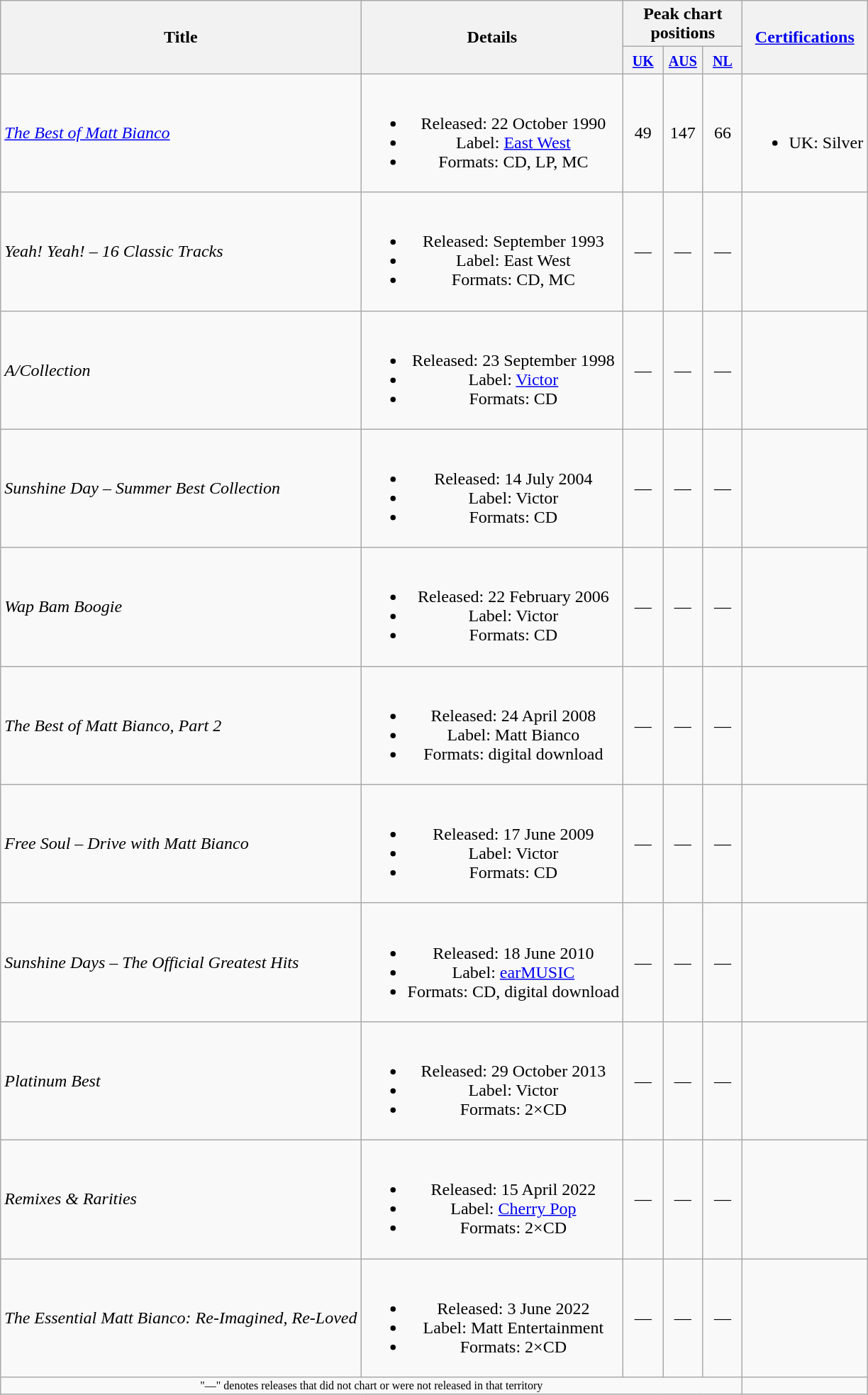<table class="wikitable" style="text-align:center">
<tr>
<th rowspan="2">Title</th>
<th rowspan="2">Details</th>
<th colspan="3">Peak chart positions</th>
<th rowspan="2"><a href='#'>Certifications</a></th>
</tr>
<tr>
<th width="30"><small><a href='#'>UK</a></small><br></th>
<th width="30"><small><a href='#'>AUS</a></small><br></th>
<th width="30"><small><a href='#'>NL</a></small><br></th>
</tr>
<tr>
<td align="left"><em><a href='#'>The Best of Matt Bianco</a></em></td>
<td><br><ul><li>Released: 22 October 1990</li><li>Label: <a href='#'>East West</a></li><li>Formats: CD, LP, MC</li></ul></td>
<td>49</td>
<td>147</td>
<td>66</td>
<td><br><ul><li>UK: Silver</li></ul></td>
</tr>
<tr>
<td align="left"><em>Yeah! Yeah! – 16 Classic Tracks</em></td>
<td><br><ul><li>Released: September 1993</li><li>Label: East West</li><li>Formats: CD, MC</li></ul></td>
<td>—</td>
<td>—</td>
<td>—</td>
<td></td>
</tr>
<tr>
<td align="left"><em>A/Collection</em></td>
<td><br><ul><li>Released: 23 September 1998</li><li>Label: <a href='#'>Victor</a></li><li>Formats: CD</li></ul></td>
<td>—</td>
<td>—</td>
<td>—</td>
<td></td>
</tr>
<tr>
<td align="left"><em>Sunshine Day – Summer Best Collection</em></td>
<td><br><ul><li>Released: 14 July 2004</li><li>Label: Victor</li><li>Formats: CD</li></ul></td>
<td>—</td>
<td>—</td>
<td>—</td>
<td></td>
</tr>
<tr>
<td align="left"><em>Wap Bam Boogie</em></td>
<td><br><ul><li>Released: 22 February 2006</li><li>Label: Victor</li><li>Formats: CD</li></ul></td>
<td>—</td>
<td>—</td>
<td>—</td>
<td></td>
</tr>
<tr>
<td align="left"><em>The Best of Matt Bianco, Part 2</em></td>
<td><br><ul><li>Released: 24 April 2008</li><li>Label: Matt Bianco</li><li>Formats: digital download</li></ul></td>
<td>—</td>
<td>—</td>
<td>—</td>
<td></td>
</tr>
<tr>
<td align="left"><em>Free Soul – Drive with Matt Bianco</em></td>
<td><br><ul><li>Released: 17 June 2009</li><li>Label: Victor</li><li>Formats: CD</li></ul></td>
<td>—</td>
<td>—</td>
<td>—</td>
<td></td>
</tr>
<tr>
<td align="left"><em>Sunshine Days – The Official Greatest Hits</em></td>
<td><br><ul><li>Released: 18 June 2010</li><li>Label: <a href='#'>earMUSIC</a></li><li>Formats: CD, digital download</li></ul></td>
<td>—</td>
<td>—</td>
<td>—</td>
<td></td>
</tr>
<tr>
<td align="left"><em>Platinum Best</em></td>
<td><br><ul><li>Released: 29 October 2013</li><li>Label: Victor</li><li>Formats: 2×CD</li></ul></td>
<td>—</td>
<td>—</td>
<td>—</td>
<td></td>
</tr>
<tr>
<td align="left"><em>Remixes & Rarities</em></td>
<td><br><ul><li>Released: 15 April 2022</li><li>Label: <a href='#'>Cherry Pop</a></li><li>Formats: 2×CD</li></ul></td>
<td>—</td>
<td>—</td>
<td>—</td>
<td></td>
</tr>
<tr>
<td align="left"><em>The Essential Matt Bianco: Re-Imagined, Re-Loved</em></td>
<td><br><ul><li>Released: 3 June 2022</li><li>Label: Matt Entertainment</li><li>Formats: 2×CD</li></ul></td>
<td>—</td>
<td>—</td>
<td>—</td>
<td></td>
</tr>
<tr>
<td colspan="5" style="font-size:8pt">"—" denotes releases that did not chart or were not released in that territory</td>
</tr>
</table>
